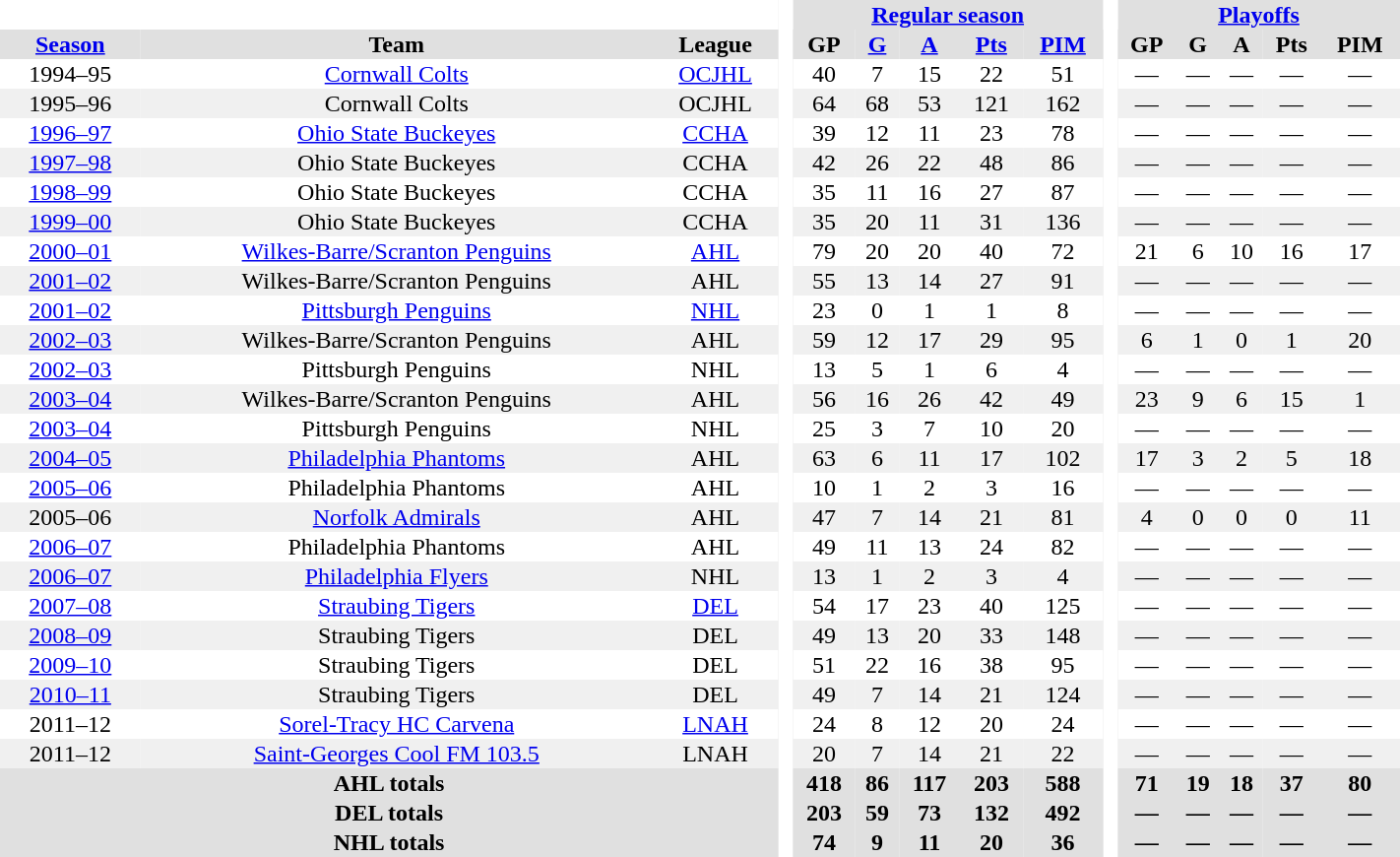<table BORDER="0" CELLPADDING="1" CELLSPACING="0" width="75%" style="text-align:center">
<tr bgcolor="#e0e0e0">
<th colspan="3" bgcolor="#ffffff"> </th>
<th rowspan="99" bgcolor="#ffffff"> </th>
<th colspan="5"><a href='#'>Regular season</a></th>
<th rowspan="99" bgcolor="#ffffff"> </th>
<th colspan="5"><a href='#'>Playoffs</a></th>
</tr>
<tr ALIGN="center" bgcolor="#e0e0e0">
<th><a href='#'>Season</a></th>
<th>Team</th>
<th>League</th>
<th>GP</th>
<th><a href='#'>G</a></th>
<th><a href='#'>A</a></th>
<th><a href='#'>Pts</a></th>
<th><a href='#'>PIM</a></th>
<th>GP</th>
<th>G</th>
<th>A</th>
<th>Pts</th>
<th>PIM</th>
</tr>
<tr ALIGN="center">
<td>1994–95</td>
<td><a href='#'>Cornwall Colts</a></td>
<td><a href='#'>OCJHL</a></td>
<td>40</td>
<td>7</td>
<td>15</td>
<td>22</td>
<td>51</td>
<td>—</td>
<td>—</td>
<td>—</td>
<td>—</td>
<td>—</td>
</tr>
<tr ALIGN="center" bgcolor="#f0f0f0">
<td>1995–96</td>
<td>Cornwall Colts</td>
<td>OCJHL</td>
<td>64</td>
<td>68</td>
<td>53</td>
<td>121</td>
<td>162</td>
<td>—</td>
<td>—</td>
<td>—</td>
<td>—</td>
<td>—</td>
</tr>
<tr ALIGN="center">
<td><a href='#'>1996–97</a></td>
<td><a href='#'>Ohio State Buckeyes</a></td>
<td><a href='#'>CCHA</a></td>
<td>39</td>
<td>12</td>
<td>11</td>
<td>23</td>
<td>78</td>
<td>—</td>
<td>—</td>
<td>—</td>
<td>—</td>
<td>—</td>
</tr>
<tr ALIGN="center" bgcolor="#f0f0f0">
<td><a href='#'>1997–98</a></td>
<td>Ohio State Buckeyes</td>
<td>CCHA</td>
<td>42</td>
<td>26</td>
<td>22</td>
<td>48</td>
<td>86</td>
<td>—</td>
<td>—</td>
<td>—</td>
<td>—</td>
<td>—</td>
</tr>
<tr ALIGN="center">
<td><a href='#'>1998–99</a></td>
<td>Ohio State Buckeyes</td>
<td>CCHA</td>
<td>35</td>
<td>11</td>
<td>16</td>
<td>27</td>
<td>87</td>
<td>—</td>
<td>—</td>
<td>—</td>
<td>—</td>
<td>—</td>
</tr>
<tr ALIGN="center" bgcolor="#f0f0f0">
<td><a href='#'>1999–00</a></td>
<td>Ohio State Buckeyes</td>
<td>CCHA</td>
<td>35</td>
<td>20</td>
<td>11</td>
<td>31</td>
<td>136</td>
<td>—</td>
<td>—</td>
<td>—</td>
<td>—</td>
<td>—</td>
</tr>
<tr ALIGN="center">
<td><a href='#'>2000–01</a></td>
<td><a href='#'>Wilkes-Barre/Scranton Penguins</a></td>
<td><a href='#'>AHL</a></td>
<td>79</td>
<td>20</td>
<td>20</td>
<td>40</td>
<td>72</td>
<td>21</td>
<td>6</td>
<td>10</td>
<td>16</td>
<td>17</td>
</tr>
<tr ALIGN="center" bgcolor="#f0f0f0">
<td><a href='#'>2001–02</a></td>
<td>Wilkes-Barre/Scranton Penguins</td>
<td>AHL</td>
<td>55</td>
<td>13</td>
<td>14</td>
<td>27</td>
<td>91</td>
<td>—</td>
<td>—</td>
<td>—</td>
<td>—</td>
<td>—</td>
</tr>
<tr ALIGN="center">
<td><a href='#'>2001–02</a></td>
<td><a href='#'>Pittsburgh Penguins</a></td>
<td><a href='#'>NHL</a></td>
<td>23</td>
<td>0</td>
<td>1</td>
<td>1</td>
<td>8</td>
<td>—</td>
<td>—</td>
<td>—</td>
<td>—</td>
<td>—</td>
</tr>
<tr ALIGN="center" bgcolor="#f0f0f0">
<td><a href='#'>2002–03</a></td>
<td>Wilkes-Barre/Scranton Penguins</td>
<td>AHL</td>
<td>59</td>
<td>12</td>
<td>17</td>
<td>29</td>
<td>95</td>
<td>6</td>
<td>1</td>
<td>0</td>
<td>1</td>
<td>20</td>
</tr>
<tr ALIGN="center">
<td><a href='#'>2002–03</a></td>
<td>Pittsburgh Penguins</td>
<td>NHL</td>
<td>13</td>
<td>5</td>
<td>1</td>
<td>6</td>
<td>4</td>
<td>—</td>
<td>—</td>
<td>—</td>
<td>—</td>
<td>—</td>
</tr>
<tr ALIGN="center" bgcolor="#f0f0f0">
<td><a href='#'>2003–04</a></td>
<td>Wilkes-Barre/Scranton Penguins</td>
<td>AHL</td>
<td>56</td>
<td>16</td>
<td>26</td>
<td>42</td>
<td>49</td>
<td>23</td>
<td>9</td>
<td>6</td>
<td>15</td>
<td>1</td>
</tr>
<tr ALIGN="center">
<td><a href='#'>2003–04</a></td>
<td>Pittsburgh Penguins</td>
<td>NHL</td>
<td>25</td>
<td>3</td>
<td>7</td>
<td>10</td>
<td>20</td>
<td>—</td>
<td>—</td>
<td>—</td>
<td>—</td>
<td>—</td>
</tr>
<tr ALIGN="center" bgcolor="#f0f0f0">
<td><a href='#'>2004–05</a></td>
<td><a href='#'>Philadelphia Phantoms</a></td>
<td>AHL</td>
<td>63</td>
<td>6</td>
<td>11</td>
<td>17</td>
<td>102</td>
<td>17</td>
<td>3</td>
<td>2</td>
<td>5</td>
<td>18</td>
</tr>
<tr ALIGN="center">
<td><a href='#'>2005–06</a></td>
<td>Philadelphia Phantoms</td>
<td>AHL</td>
<td>10</td>
<td>1</td>
<td>2</td>
<td>3</td>
<td>16</td>
<td>—</td>
<td>—</td>
<td>—</td>
<td>—</td>
<td>—</td>
</tr>
<tr ALIGN="center" bgcolor="#f0f0f0">
<td>2005–06</td>
<td><a href='#'>Norfolk Admirals</a></td>
<td>AHL</td>
<td>47</td>
<td>7</td>
<td>14</td>
<td>21</td>
<td>81</td>
<td>4</td>
<td>0</td>
<td>0</td>
<td>0</td>
<td>11</td>
</tr>
<tr ALIGN="center">
<td><a href='#'>2006–07</a></td>
<td>Philadelphia Phantoms</td>
<td>AHL</td>
<td>49</td>
<td>11</td>
<td>13</td>
<td>24</td>
<td>82</td>
<td>—</td>
<td>—</td>
<td>—</td>
<td>—</td>
<td>—</td>
</tr>
<tr ALIGN="center" bgcolor="#f0f0f0">
<td><a href='#'>2006–07</a></td>
<td><a href='#'>Philadelphia Flyers</a></td>
<td>NHL</td>
<td>13</td>
<td>1</td>
<td>2</td>
<td>3</td>
<td>4</td>
<td>—</td>
<td>—</td>
<td>—</td>
<td>—</td>
<td>—</td>
</tr>
<tr ALIGN="center">
<td><a href='#'>2007–08</a></td>
<td><a href='#'>Straubing Tigers</a></td>
<td><a href='#'>DEL</a></td>
<td>54</td>
<td>17</td>
<td>23</td>
<td>40</td>
<td>125</td>
<td>—</td>
<td>—</td>
<td>—</td>
<td>—</td>
<td>—</td>
</tr>
<tr ALIGN="center" bgcolor="#f0f0f0">
<td><a href='#'>2008–09</a></td>
<td>Straubing Tigers</td>
<td>DEL</td>
<td>49</td>
<td>13</td>
<td>20</td>
<td>33</td>
<td>148</td>
<td>—</td>
<td>—</td>
<td>—</td>
<td>—</td>
<td>—</td>
</tr>
<tr ALIGN="center">
<td><a href='#'>2009–10</a></td>
<td>Straubing Tigers</td>
<td>DEL</td>
<td>51</td>
<td>22</td>
<td>16</td>
<td>38</td>
<td>95</td>
<td>—</td>
<td>—</td>
<td>—</td>
<td>—</td>
<td>—</td>
</tr>
<tr ALIGN="center" bgcolor="#f0f0f0">
<td><a href='#'>2010–11</a></td>
<td>Straubing Tigers</td>
<td>DEL</td>
<td>49</td>
<td>7</td>
<td>14</td>
<td>21</td>
<td>124</td>
<td>—</td>
<td>—</td>
<td>—</td>
<td>—</td>
<td>—</td>
</tr>
<tr ALIGN="center">
<td>2011–12</td>
<td><a href='#'>Sorel-Tracy HC Carvena</a></td>
<td><a href='#'>LNAH</a></td>
<td>24</td>
<td>8</td>
<td>12</td>
<td>20</td>
<td>24</td>
<td>—</td>
<td>—</td>
<td>—</td>
<td>—</td>
<td>—</td>
</tr>
<tr ALIGN="center" bgcolor="#f0f0f0">
<td>2011–12</td>
<td><a href='#'>Saint-Georges Cool FM 103.5</a></td>
<td>LNAH</td>
<td>20</td>
<td>7</td>
<td>14</td>
<td>21</td>
<td>22</td>
<td>—</td>
<td>—</td>
<td>—</td>
<td>—</td>
<td>—</td>
</tr>
<tr ALIGN="center" bgcolor="#e0e0e0">
<th colspan="3">AHL totals</th>
<th>418</th>
<th>86</th>
<th>117</th>
<th>203</th>
<th>588</th>
<th>71</th>
<th>19</th>
<th>18</th>
<th>37</th>
<th>80</th>
</tr>
<tr ALIGN="center" bgcolor="#e0e0e0">
<th colspan="3">DEL totals</th>
<th>203</th>
<th>59</th>
<th>73</th>
<th>132</th>
<th>492</th>
<th>—</th>
<th>—</th>
<th>—</th>
<th>—</th>
<th>—</th>
</tr>
<tr ALIGN="center" bgcolor="#e0e0e0">
<th colspan="3">NHL totals</th>
<th>74</th>
<th>9</th>
<th>11</th>
<th>20</th>
<th>36</th>
<th>—</th>
<th>—</th>
<th>—</th>
<th>—</th>
<th>—</th>
</tr>
</table>
